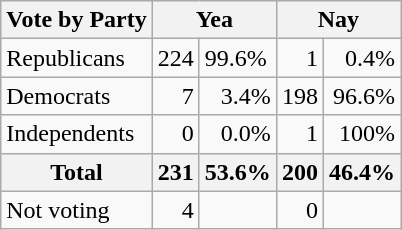<table class=wikitable>
<tr>
<th>Vote by Party</th>
<th colspan=2>Yea</th>
<th colspan=2>Nay</th>
</tr>
<tr>
<td>Republicans</td>
<td align="right">224</td>
<td aleign="right">99.6%</td>
<td align="right">1</td>
<td align="right">0.4%</td>
</tr>
<tr>
<td>Democrats</td>
<td align="right">7</td>
<td align="right">3.4%</td>
<td align="right">198</td>
<td align="right">96.6%</td>
</tr>
<tr>
<td>Independents</td>
<td align="right">0</td>
<td align="right">0.0%</td>
<td align="right">1</td>
<td align="right">100%</td>
</tr>
<tr>
<th>Total</th>
<th>231</th>
<th>53.6%</th>
<th>200</th>
<th>46.4%</th>
</tr>
<tr>
<td>Not voting</td>
<td align=right>4</td>
<td></td>
<td align=right>0</td>
<td></td>
</tr>
</table>
